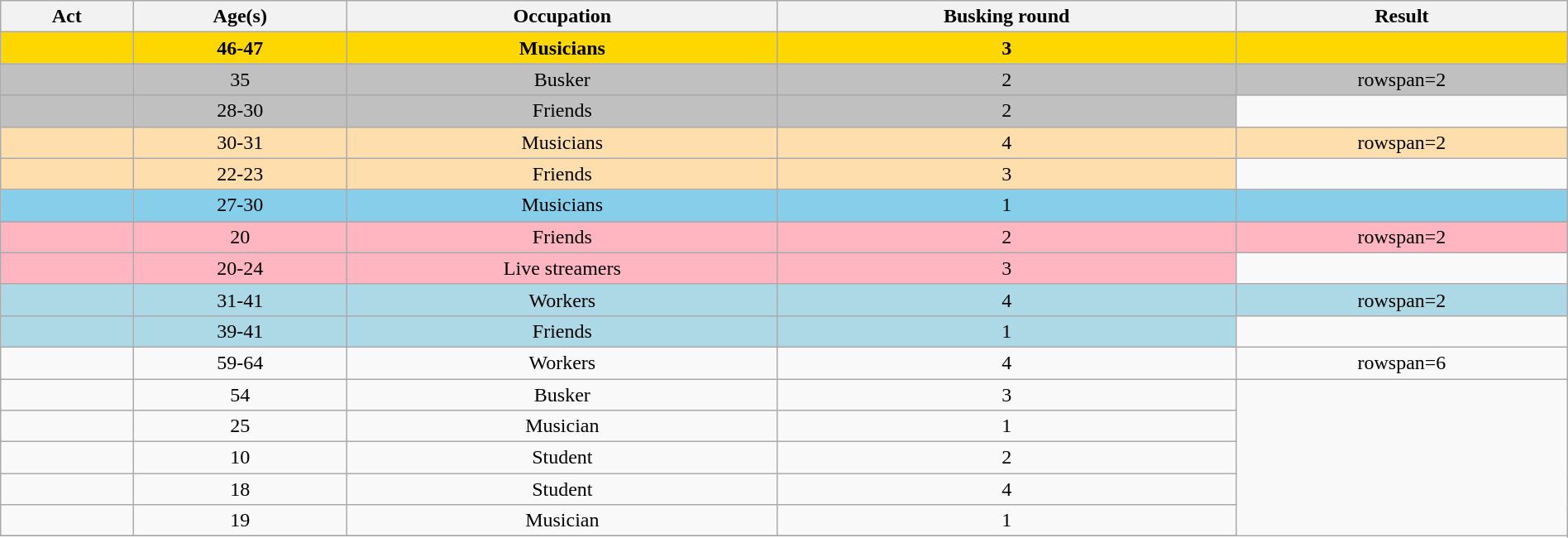<table class="wikitable sortable" style="width:100%; text-align:center;">
<tr>
<th>Act</th>
<th>Age(s)</th>
<th>Occupation</th>
<th>Busking round</th>
<th>Result</th>
</tr>
<tr style="background:gold";>
<td></td>
<td><strong>46-47</strong></td>
<td><strong>Musicians</strong></td>
<td><strong>3</strong></td>
<td></td>
</tr>
<tr style="background:silver";>
<td></td>
<td>35</td>
<td>Busker</td>
<td>2</td>
<td>rowspan=2 </td>
</tr>
<tr>
</tr>
<tr style="background:silver";>
<td></td>
<td>28-30</td>
<td>Friends</td>
<td>2</td>
</tr>
<tr style="background:navajowhite";>
<td></td>
<td>30-31</td>
<td>Musicians</td>
<td>4</td>
<td>rowspan=2 </td>
</tr>
<tr style="background:navajowhite";>
<td></td>
<td>22-23</td>
<td>Friends</td>
<td>3</td>
</tr>
<tr style="background:skyblue";>
<td></td>
<td>27-30</td>
<td>Musicians</td>
<td>1</td>
<td></td>
</tr>
<tr>
</tr>
<tr style="background:lightpink";>
<td></td>
<td>20</td>
<td>Friends</td>
<td>2</td>
<td>rowspan=2 </td>
</tr>
<tr style="background:lightpink";>
<td></td>
<td>20-24</td>
<td>Live streamers</td>
<td>3</td>
</tr>
<tr style="background:lightblue";>
<td></td>
<td>31-41</td>
<td>Workers</td>
<td>4</td>
<td>rowspan=2 </td>
</tr>
<tr style="background:lightblue";>
<td></td>
<td>39-41</td>
<td>Friends</td>
<td>1</td>
</tr>
<tr>
<td></td>
<td>59-64</td>
<td>Workers</td>
<td>4</td>
<td>rowspan=6 </td>
</tr>
<tr>
<td></td>
<td>54</td>
<td>Busker</td>
<td>3</td>
</tr>
<tr>
<td></td>
<td>25</td>
<td>Musician</td>
<td>1</td>
</tr>
<tr>
<td></td>
<td>10</td>
<td>Student</td>
<td>2</td>
</tr>
<tr>
<td></td>
<td>18</td>
<td>Student</td>
<td>4</td>
</tr>
<tr>
<td></td>
<td>19</td>
<td>Musician</td>
<td>1</td>
</tr>
<tr>
</tr>
</table>
